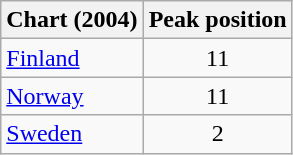<table class="wikitable">
<tr>
<th align="left">Chart (2004)</th>
<th align="center">Peak position</th>
</tr>
<tr>
<td align="left"><a href='#'>Finland</a></td>
<td align="center">11</td>
</tr>
<tr>
<td align="left"><a href='#'>Norway</a></td>
<td align="center">11</td>
</tr>
<tr>
<td align="left"><a href='#'>Sweden</a></td>
<td align="center">2</td>
</tr>
</table>
